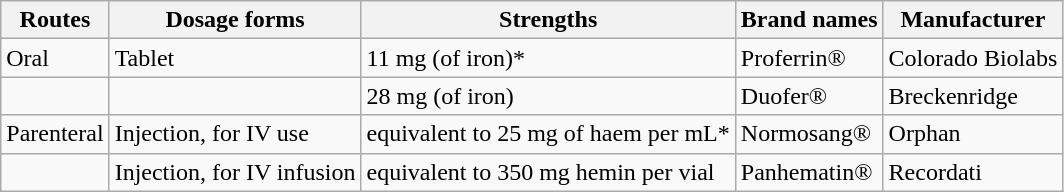<table class="wikitable">
<tr>
<th>Routes</th>
<th>Dosage forms</th>
<th>Strengths</th>
<th>Brand names</th>
<th>Manufacturer</th>
</tr>
<tr>
<td>Oral</td>
<td>Tablet</td>
<td>11 mg (of iron)*</td>
<td>Proferrin®</td>
<td>Colorado Biolabs</td>
</tr>
<tr>
<td></td>
<td></td>
<td>28 mg (of iron)</td>
<td>Duofer®</td>
<td>Breckenridge</td>
</tr>
<tr>
<td>Parenteral</td>
<td>Injection, for IV use</td>
<td>equivalent to 25 mg of haem per mL*</td>
<td>Normosang®</td>
<td>Orphan</td>
</tr>
<tr>
<td></td>
<td>Injection, for IV infusion</td>
<td>equivalent to 350 mg hemin per vial</td>
<td>Panhematin®</td>
<td>Recordati</td>
</tr>
</table>
